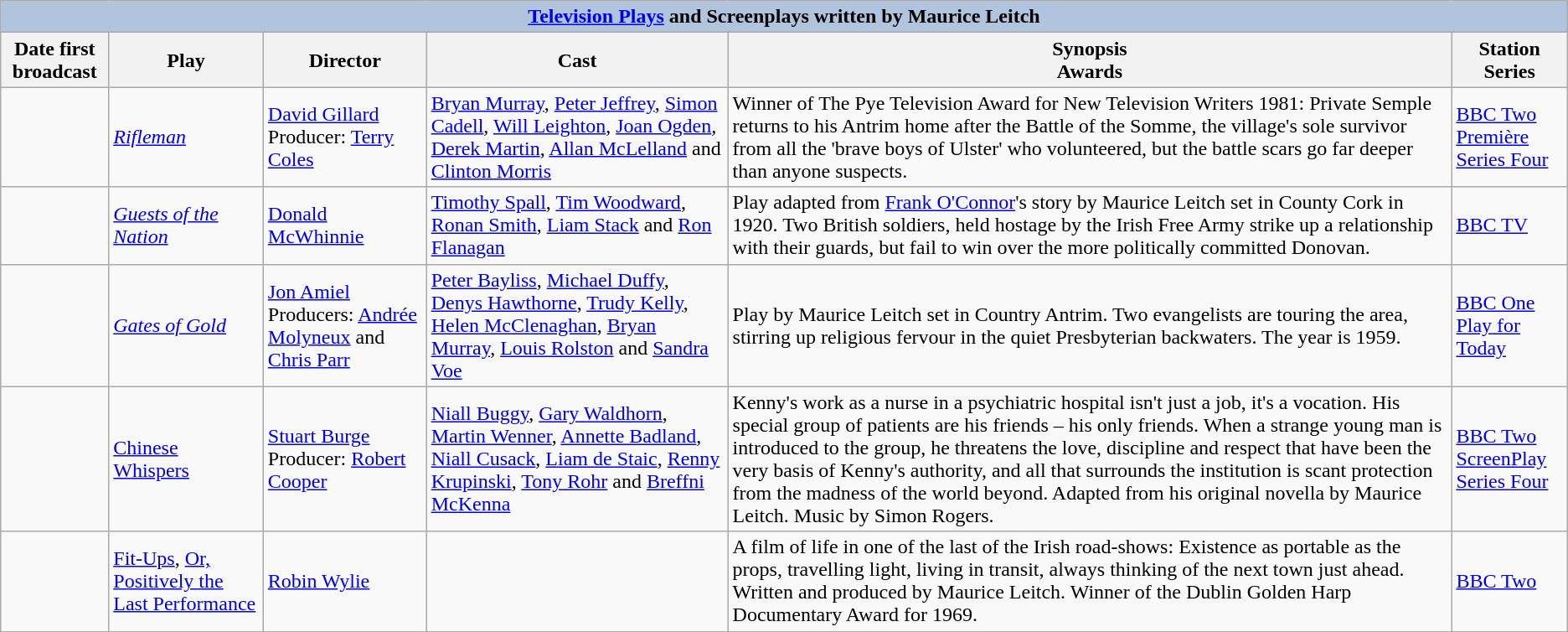<table class="wikitable sortable">
<tr>
<th colspan=6 style="background:#B0C4DE;"><a href='#'>Television Plays</a> and Screenplays written by Maurice Leitch</th>
</tr>
<tr>
<th>Date first broadcast</th>
<th>Play</th>
<th>Director</th>
<th>Cast</th>
<th>Synopsis<br>Awards</th>
<th>Station<br>Series<br></th>
</tr>
<tr id="Rifleman">
<td></td>
<td><em><a href='#'>Rifleman</a></em></td>
<td><a href='#'>David Gillard</a> Producer: <a href='#'>Terry Coles</a></td>
<td><a href='#'>Bryan Murray</a>, <a href='#'>Peter Jeffrey</a>, <a href='#'>Simon Cadell</a>, <a href='#'>Will Leighton</a>, <a href='#'>Joan Ogden</a>, <a href='#'>Derek Martin</a>, <a href='#'>Allan McLelland</a> and <a href='#'>Clinton Morris</a></td>
<td>Winner of The Pye Television Award for New Television Writers 1981: Private Semple returns to his Antrim home after the Battle of the Somme, the village's sole survivor from all the 'brave boys of Ulster' who volunteered, but the battle scars go far deeper than anyone suspects.</td>
<td><a href='#'>BBC Two</a><br><a href='#'>Première Series Four</a></td>
</tr>
<tr id="Guests of the Nation">
<td></td>
<td><em><a href='#'>Guests of the Nation</a></em></td>
<td><a href='#'>Donald McWhinnie</a></td>
<td><a href='#'>Timothy Spall</a>, <a href='#'>Tim Woodward</a>, <a href='#'>Ronan Smith</a>, <a href='#'>Liam Stack</a> and <a href='#'>Ron Flanagan</a></td>
<td>Play adapted from <a href='#'>Frank O'Connor</a>'s story by Maurice Leitch set in County Cork in 1920. Two British soldiers, held hostage by the Irish Free Army strike up a relationship with their guards, but fail to win over the more politically committed Donovan.</td>
<td><a href='#'>BBC TV</a></td>
</tr>
<tr id="Gates of Gold">
<td></td>
<td><em><a href='#'>Gates of Gold</a></em></td>
<td><a href='#'>Jon Amiel</a> Producers: <a href='#'>Andrée Molyneux</a> and <a href='#'>Chris Parr</a></td>
<td><a href='#'>Peter Bayliss</a>, <a href='#'>Michael Duffy</a>, <a href='#'>Denys Hawthorne</a>, <a href='#'>Trudy Kelly</a>, <a href='#'>Helen McClenaghan</a>, <a href='#'>Bryan Murray</a>, <a href='#'>Louis Rolston</a> and <a href='#'>Sandra Voe</a></td>
<td>Play by Maurice Leitch set in Country Antrim. Two evangelists are touring the area, stirring up religious fervour in the quiet Presbyterian backwaters. The year is 1959.</td>
<td><a href='#'>BBC One</a><br><a href='#'>Play for Today</a></td>
</tr>
<tr id="Chinese Whispers">
<td></td>
<td><a href='#'>Chinese Whispers</a></td>
<td><a href='#'>Stuart Burge</a> Producer: <a href='#'>Robert Cooper</a></td>
<td><a href='#'>Niall Buggy</a>, <a href='#'>Gary Waldhorn</a>, <a href='#'>Martin Wenner</a>, <a href='#'>Annette Badland</a>, <a href='#'>Niall Cusack</a>, <a href='#'>Liam de Staic</a>, <a href='#'>Renny Krupinski</a>, <a href='#'>Tony Rohr</a> and <a href='#'>Breffni McKenna</a></td>
<td>Kenny's work as a nurse in a psychiatric hospital isn't just a job, it's a vocation. His special group of patients are his friends – his only friends. When a strange young man is introduced to the group, he threatens the love, discipline and respect that have been the very basis of Kenny's authority, and all that surrounds the institution is scant protection from the madness of the world beyond.  Adapted from his original novella by Maurice Leitch. Music by Simon Rogers.</td>
<td><a href='#'>BBC Two</a><br><a href='#'>ScreenPlay Series Four</a></td>
</tr>
<tr id="Fit-Ups – Or, Positively the Last Performance">
<td></td>
<td><a href='#'>Fit-Ups</a>, <a href='#'>Or, Positively the Last Performance</a></td>
<td><a href='#'>Robin Wylie</a></td>
<td></td>
<td>A film of life in one of the last of the Irish road-shows: Existence as portable as the props, travelling light, living in transit, always thinking of the next town just ahead. Written and produced by Maurice Leitch. Winner of the Dublin Golden Harp Documentary Award for 1969.</td>
<td><a href='#'>BBC Two</a><br></td>
</tr>
<tr>
</tr>
</table>
